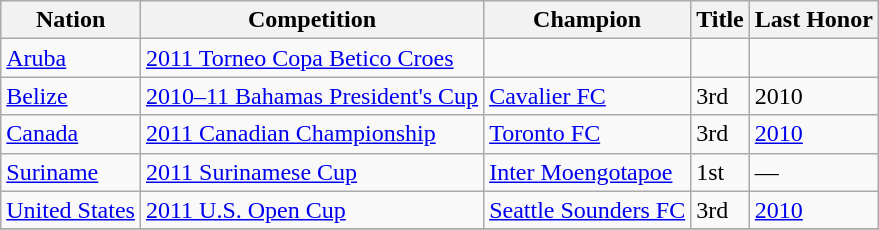<table class="wikitable">
<tr>
<th>Nation</th>
<th>Competition</th>
<th>Champion</th>
<th>Title</th>
<th>Last Honor</th>
</tr>
<tr>
<td> <a href='#'>Aruba</a></td>
<td><a href='#'>2011 Torneo Copa Betico Croes</a></td>
<td></td>
<td></td>
<td></td>
</tr>
<tr>
<td> <a href='#'>Belize</a></td>
<td><a href='#'>2010–11 Bahamas President's Cup</a></td>
<td><a href='#'>Cavalier FC</a></td>
<td>3rd</td>
<td>2010</td>
</tr>
<tr>
<td> <a href='#'>Canada</a></td>
<td><a href='#'>2011 Canadian Championship</a></td>
<td><a href='#'>Toronto FC</a></td>
<td>3rd</td>
<td><a href='#'>2010</a></td>
</tr>
<tr>
<td> <a href='#'>Suriname</a></td>
<td><a href='#'>2011 Surinamese Cup</a></td>
<td><a href='#'>Inter Moengotapoe</a></td>
<td>1st</td>
<td>—</td>
</tr>
<tr>
<td> <a href='#'>United States</a></td>
<td><a href='#'>2011 U.S. Open Cup</a></td>
<td><a href='#'>Seattle Sounders FC</a></td>
<td>3rd</td>
<td><a href='#'>2010</a></td>
</tr>
<tr>
</tr>
</table>
